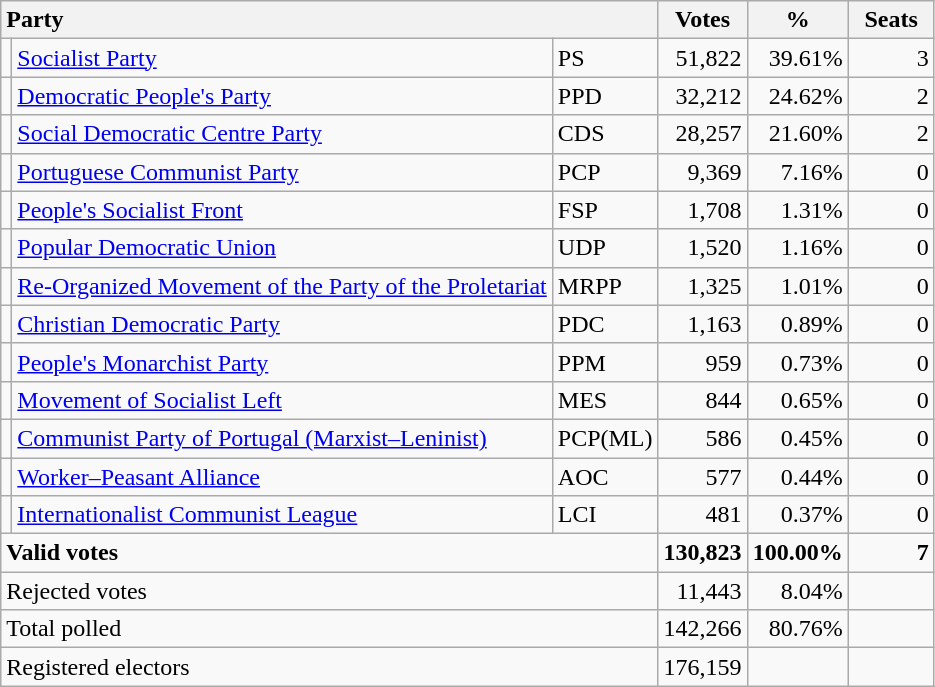<table class="wikitable" border="1" style="text-align:right;">
<tr>
<th style="text-align:left;" colspan=3>Party</th>
<th align=center width="50">Votes</th>
<th align=center width="50">%</th>
<th align=center width="50">Seats</th>
</tr>
<tr>
<td></td>
<td align=left><a href='#'>Socialist Party</a></td>
<td align=left>PS</td>
<td>51,822</td>
<td>39.61%</td>
<td>3</td>
</tr>
<tr>
<td></td>
<td align=left><a href='#'>Democratic People's Party</a></td>
<td align=left>PPD</td>
<td>32,212</td>
<td>24.62%</td>
<td>2</td>
</tr>
<tr>
<td></td>
<td align=left style="white-space: nowrap;"><a href='#'>Social Democratic Centre Party</a></td>
<td align=left>CDS</td>
<td>28,257</td>
<td>21.60%</td>
<td>2</td>
</tr>
<tr>
<td></td>
<td align=left><a href='#'>Portuguese Communist Party</a></td>
<td align=left>PCP</td>
<td>9,369</td>
<td>7.16%</td>
<td>0</td>
</tr>
<tr>
<td></td>
<td align=left><a href='#'>People's Socialist Front</a></td>
<td align=left>FSP</td>
<td>1,708</td>
<td>1.31%</td>
<td>0</td>
</tr>
<tr>
<td></td>
<td align=left><a href='#'>Popular Democratic Union</a></td>
<td align=left>UDP</td>
<td>1,520</td>
<td>1.16%</td>
<td>0</td>
</tr>
<tr>
<td></td>
<td align=left><a href='#'>Re-Organized Movement of the Party of the Proletariat</a></td>
<td align=left>MRPP</td>
<td>1,325</td>
<td>1.01%</td>
<td>0</td>
</tr>
<tr>
<td></td>
<td align=left style="white-space: nowrap;"><a href='#'>Christian Democratic Party</a></td>
<td align=left>PDC</td>
<td>1,163</td>
<td>0.89%</td>
<td>0</td>
</tr>
<tr>
<td></td>
<td align=left><a href='#'>People's Monarchist Party</a></td>
<td align=left>PPM</td>
<td>959</td>
<td>0.73%</td>
<td>0</td>
</tr>
<tr>
<td></td>
<td align=left><a href='#'>Movement of Socialist Left</a></td>
<td align=left>MES</td>
<td>844</td>
<td>0.65%</td>
<td>0</td>
</tr>
<tr>
<td></td>
<td align=left><a href='#'>Communist Party of Portugal (Marxist–Leninist)</a></td>
<td align=left>PCP(ML)</td>
<td>586</td>
<td>0.45%</td>
<td>0</td>
</tr>
<tr>
<td></td>
<td align=left><a href='#'>Worker–Peasant Alliance</a></td>
<td align=left>AOC</td>
<td>577</td>
<td>0.44%</td>
<td>0</td>
</tr>
<tr>
<td></td>
<td align=left><a href='#'>Internationalist Communist League</a></td>
<td align=left>LCI</td>
<td>481</td>
<td>0.37%</td>
<td>0</td>
</tr>
<tr style="font-weight:bold">
<td align=left colspan=3>Valid votes</td>
<td>130,823</td>
<td>100.00%</td>
<td>7</td>
</tr>
<tr>
<td align=left colspan=3>Rejected votes</td>
<td>11,443</td>
<td>8.04%</td>
<td></td>
</tr>
<tr>
<td align=left colspan=3>Total polled</td>
<td>142,266</td>
<td>80.76%</td>
<td></td>
</tr>
<tr>
<td align=left colspan=3>Registered electors</td>
<td>176,159</td>
<td></td>
<td></td>
</tr>
</table>
